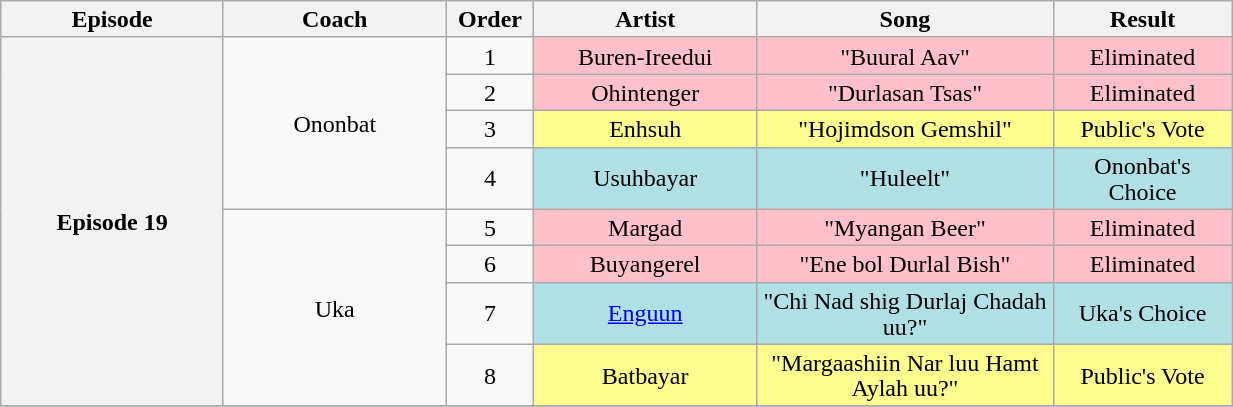<table class="wikitable" style="text-align:center; line-height:17px; width:65%;">
<tr>
<th width="15%">Episode</th>
<th width="15%">Coach</th>
<th width="05%">Order</th>
<th width="15%">Artist</th>
<th width="20%">Song</th>
<th width="12%">Result</th>
</tr>
<tr>
<th rowspan="8">Episode 19<br><small></small></th>
<td rowspan="4">Ononbat</td>
<td>1</td>
<td style="background:pink;">Buren-Ireedui</td>
<td style="background:pink;">"Buural Aav"</td>
<td style="background:pink;">Eliminated</td>
</tr>
<tr>
<td>2</td>
<td style="background:pink;">Ohintenger</td>
<td style="background:pink;">"Durlasan Tsas"</td>
<td style="background:pink;">Eliminated</td>
</tr>
<tr>
<td>3</td>
<td style="background:#fdfc8f;">Enhsuh</td>
<td style="background:#fdfc8f;">"Hojimdson Gemshil"</td>
<td style="background:#fdfc8f;">Public's Vote</td>
</tr>
<tr>
<td>4</td>
<td style="background:#B0E0E6;">Usuhbayar</td>
<td style="background:#B0E0E6;">"Huleelt"</td>
<td style="background:#B0E0E6;">Ononbat's Choice</td>
</tr>
<tr>
<td rowspan="4">Uka</td>
<td>5</td>
<td style="background:pink;">Margad</td>
<td style="background:pink;">"Myangan Beer"</td>
<td style="background:pink;">Eliminated</td>
</tr>
<tr>
<td>6</td>
<td style="background:pink;">Buyangerel</td>
<td style="background:pink;">"Ene bol Durlal Bish"</td>
<td style="background:pink;">Eliminated</td>
</tr>
<tr>
<td>7</td>
<td style="background:#B0E0E6;"><a href='#'>Enguun</a></td>
<td style="background:#B0E0E6;">"Chi Nad shig Durlaj Chadah uu?"</td>
<td style="background:#B0E0E6;">Uka's Choice</td>
</tr>
<tr>
<td>8</td>
<td style="background:#fdfc8f;">Batbayar</td>
<td style="background:#fdfc8f;">"Margaashiin Nar luu Hamt Aylah uu?"</td>
<td style="background:#fdfc8f;">Public's Vote</td>
</tr>
<tr>
</tr>
</table>
